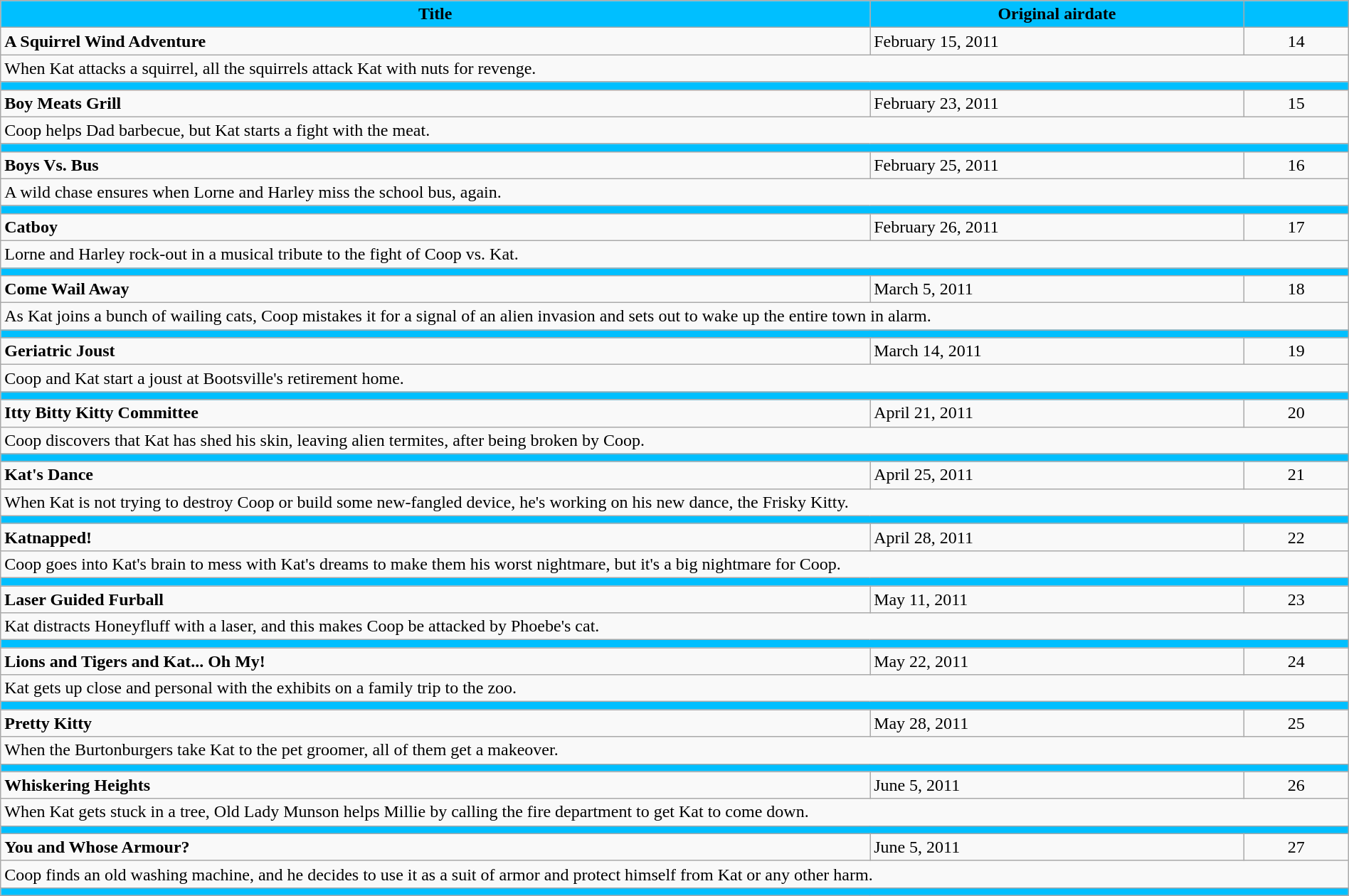<table class="wikitable" width="100%">
<tr>
<th width="370" style="background:#00bfff">Title</th>
<th width="155" style="background:#00bfff">Original airdate</th>
<th width="38" style="background:#00bfff"></th>
</tr>
<tr>
<td><strong>A Squirrel Wind Adventure</strong></td>
<td>February 15, 2011</td>
<td align="center">14</td>
</tr>
<tr>
<td colspan="6">When Kat attacks a squirrel, all the squirrels attack Kat with nuts for revenge.</td>
</tr>
<tr>
<td colspan="4" bgcolor="#00bfff"></td>
</tr>
<tr>
<td><strong>Boy Meats Grill</strong></td>
<td>February 23, 2011</td>
<td align="center">15</td>
</tr>
<tr>
<td colspan="6">Coop helps Dad barbecue, but Kat starts a fight with the meat.</td>
</tr>
<tr>
<td colspan="4" bgcolor="#00bfff"></td>
</tr>
<tr>
<td><strong>Boys Vs. Bus</strong></td>
<td>February 25, 2011</td>
<td align="center">16</td>
</tr>
<tr>
<td colspan="6">A wild chase ensures when Lorne and Harley miss the school bus, again.</td>
</tr>
<tr>
<td colspan="4" bgcolor="#00bfff"></td>
</tr>
<tr>
<td><strong>Catboy</strong></td>
<td>February 26, 2011</td>
<td align="center">17</td>
</tr>
<tr>
<td colspan="6">Lorne and Harley rock-out in a musical tribute to the fight of Coop vs. Kat.</td>
</tr>
<tr>
<td colspan="4" bgcolor="#00bfff"></td>
</tr>
<tr>
<td><strong>Come Wail Away</strong></td>
<td>March 5, 2011</td>
<td align="center">18</td>
</tr>
<tr>
<td colspan="6">As Kat joins a bunch of wailing cats, Coop mistakes it for a signal of an alien invasion and sets out to wake up the entire town in alarm.</td>
</tr>
<tr>
<td colspan="4" bgcolor="#00bfff"></td>
</tr>
<tr>
<td><strong>Geriatric Joust</strong></td>
<td>March 14, 2011</td>
<td align="center">19</td>
</tr>
<tr>
<td colspan="6">Coop and Kat start a joust at Bootsville's retirement home.</td>
</tr>
<tr>
<td colspan="4" bgcolor="#00bfff"></td>
</tr>
<tr>
<td><strong>Itty Bitty Kitty Committee</strong></td>
<td>April 21, 2011</td>
<td align="center">20</td>
</tr>
<tr>
<td colspan="6">Coop discovers that Kat has shed his skin, leaving alien termites, after being broken by Coop.</td>
</tr>
<tr>
<td colspan="4" bgcolor="#00bfff"></td>
</tr>
<tr>
<td><strong>Kat's Dance</strong></td>
<td>April 25, 2011</td>
<td align="center">21</td>
</tr>
<tr>
<td colspan="6">When Kat is not trying to destroy Coop or build some new-fangled device, he's working on his new dance, the Frisky Kitty.</td>
</tr>
<tr>
<td colspan="4" bgcolor="#00bfff"></td>
</tr>
<tr>
<td><strong>Katnapped!</strong></td>
<td>April 28, 2011</td>
<td align="center">22</td>
</tr>
<tr>
<td colspan="6">Coop goes into Kat's brain to mess with Kat's dreams to make them his worst nightmare, but it's a big nightmare for Coop.</td>
</tr>
<tr>
<td colspan="4" bgcolor="#00bfff"></td>
</tr>
<tr>
<td><strong>Laser Guided Furball</strong></td>
<td>May 11, 2011</td>
<td align="center">23</td>
</tr>
<tr>
<td colspan="6">Kat distracts Honeyfluff with a laser, and this makes Coop be attacked by Phoebe's cat.</td>
</tr>
<tr>
<td colspan="4" bgcolor="#00bfff"></td>
</tr>
<tr>
<td><strong>Lions and Tigers and Kat... Oh My!</strong></td>
<td>May 22, 2011</td>
<td align="center">24</td>
</tr>
<tr>
<td colspan="6">Kat gets up close and personal with the exhibits on a family trip to the zoo.</td>
</tr>
<tr>
<td colspan="4" bgcolor="#00bfff"></td>
</tr>
<tr>
<td><strong>Pretty Kitty</strong></td>
<td>May 28, 2011</td>
<td align="center">25</td>
</tr>
<tr>
<td colspan="6">When the Burtonburgers take Kat to the pet groomer, all of them get a makeover.</td>
</tr>
<tr>
<td colspan="4" bgcolor="#00bfff"></td>
</tr>
<tr>
<td><strong>Whiskering Heights</strong></td>
<td>June 5, 2011</td>
<td align="center">26</td>
</tr>
<tr>
<td colspan="6">When Kat gets stuck in a tree, Old Lady Munson helps Millie by calling the fire department to get Kat to come down.</td>
</tr>
<tr>
<td colspan="4" bgcolor="#00bfff"></td>
</tr>
<tr>
<td><strong>You and Whose Armour?</strong></td>
<td>June 5, 2011</td>
<td align="center">27</td>
</tr>
<tr>
<td colspan="6">Coop finds an old washing machine, and he decides to use it as a suit of armor and protect himself from Kat or any other harm.</td>
</tr>
<tr>
<td colspan="4" bgcolor="#00bfff"></td>
</tr>
</table>
